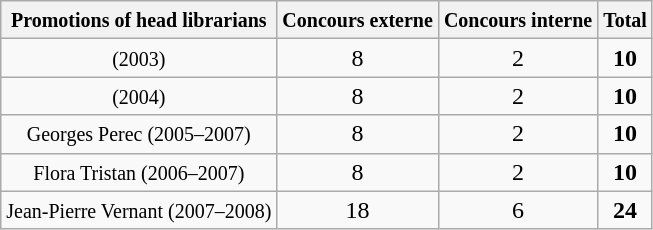<table class="wikitable">
<tr>
<th><small>Promotions of head librarians</small></th>
<th><small>Concours externe</small></th>
<th><small>Concours interne</small></th>
<th><small>Total</small></th>
</tr>
<tr align="center">
<td><small>(2003)</small></td>
<td>8</td>
<td>2</td>
<td><strong>10</strong></td>
</tr>
<tr align="center">
<td><small>(2004)</small></td>
<td>8</td>
<td>2</td>
<td><strong>10</strong></td>
</tr>
<tr align="center">
<td><small>Georges Perec (2005–2007)</small></td>
<td>8</td>
<td>2</td>
<td><strong>10</strong></td>
</tr>
<tr align="center">
<td><small>Flora Tristan (2006–2007)</small></td>
<td>8</td>
<td>2</td>
<td><strong>10</strong></td>
</tr>
<tr align="center">
<td><small>Jean-Pierre Vernant (2007–2008)</small></td>
<td>18</td>
<td>6</td>
<td><strong>24</strong></td>
</tr>
</table>
